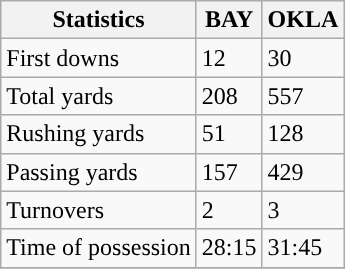<table class="wikitable">
<tr>
<th>Statistics</th>
<th>BAY</th>
<th>OKLA</th>
</tr>
<tr>
<td>First downs</td>
<td>12</td>
<td>30</td>
</tr>
<tr>
<td>Total yards</td>
<td>208</td>
<td>557</td>
</tr>
<tr>
<td>Rushing yards</td>
<td>51</td>
<td>128</td>
</tr>
<tr>
<td>Passing yards</td>
<td>157</td>
<td>429</td>
</tr>
<tr>
<td>Turnovers</td>
<td>2</td>
<td>3</td>
</tr>
<tr>
<td>Time of possession</td>
<td>28:15</td>
<td>31:45</td>
</tr>
<tr>
</tr>
</table>
